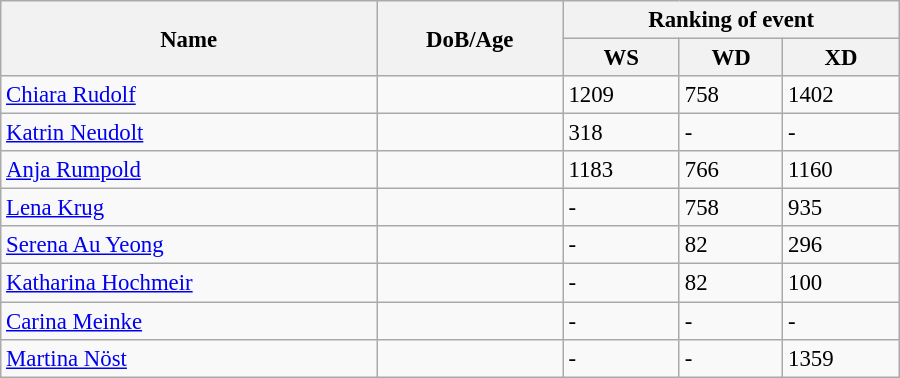<table class="wikitable" style="width:600px; font-size:95%;">
<tr>
<th rowspan="2" align="left">Name</th>
<th rowspan="2" align="left">DoB/Age</th>
<th colspan="3" align="center">Ranking of event</th>
</tr>
<tr>
<th align="center">WS</th>
<th>WD</th>
<th align="center">XD</th>
</tr>
<tr>
<td><a href='#'>Chiara Rudolf</a></td>
<td></td>
<td>1209</td>
<td>758</td>
<td>1402</td>
</tr>
<tr>
<td><a href='#'>Katrin Neudolt</a></td>
<td></td>
<td>318</td>
<td>-</td>
<td>-</td>
</tr>
<tr>
<td><a href='#'>Anja Rumpold</a></td>
<td></td>
<td>1183</td>
<td>766</td>
<td>1160</td>
</tr>
<tr>
<td><a href='#'>Lena Krug</a></td>
<td></td>
<td>-</td>
<td>758</td>
<td>935</td>
</tr>
<tr>
<td><a href='#'>Serena Au Yeong</a></td>
<td></td>
<td>-</td>
<td>82</td>
<td>296</td>
</tr>
<tr>
<td><a href='#'>Katharina Hochmeir</a></td>
<td></td>
<td>-</td>
<td>82</td>
<td>100</td>
</tr>
<tr>
<td><a href='#'>Carina Meinke</a></td>
<td></td>
<td>-</td>
<td>-</td>
<td>-</td>
</tr>
<tr>
<td><a href='#'>Martina Nöst</a></td>
<td></td>
<td>-</td>
<td>-</td>
<td>1359</td>
</tr>
</table>
